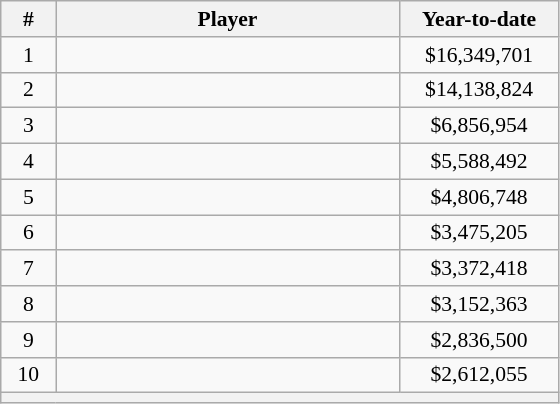<table class="sortable wikitable" style=text-align:center;font-size:90%>
<tr>
<th width=30>#</th>
<th width=222>Player</th>
<th width=100>Year-to-date</th>
</tr>
<tr>
<td>1</td>
<td align=left></td>
<td>$16,349,701</td>
</tr>
<tr>
<td>2</td>
<td align=left></td>
<td>$14,138,824</td>
</tr>
<tr>
<td>3</td>
<td align=left></td>
<td>$6,856,954</td>
</tr>
<tr>
<td>4</td>
<td align=left></td>
<td>$5,588,492</td>
</tr>
<tr>
<td>5</td>
<td align=left></td>
<td>$4,806,748</td>
</tr>
<tr>
<td>6</td>
<td align=left></td>
<td>$3,475,205</td>
</tr>
<tr>
<td>7</td>
<td align=left></td>
<td>$3,372,418</td>
</tr>
<tr>
<td>8</td>
<td align=left></td>
<td>$3,152,363</td>
</tr>
<tr>
<td>9</td>
<td align=left></td>
<td>$2,836,500</td>
</tr>
<tr>
<td>10</td>
<td align=left></td>
<td>$2,612,055</td>
</tr>
<tr class=sortbottom>
<th colspan=6></th>
</tr>
</table>
